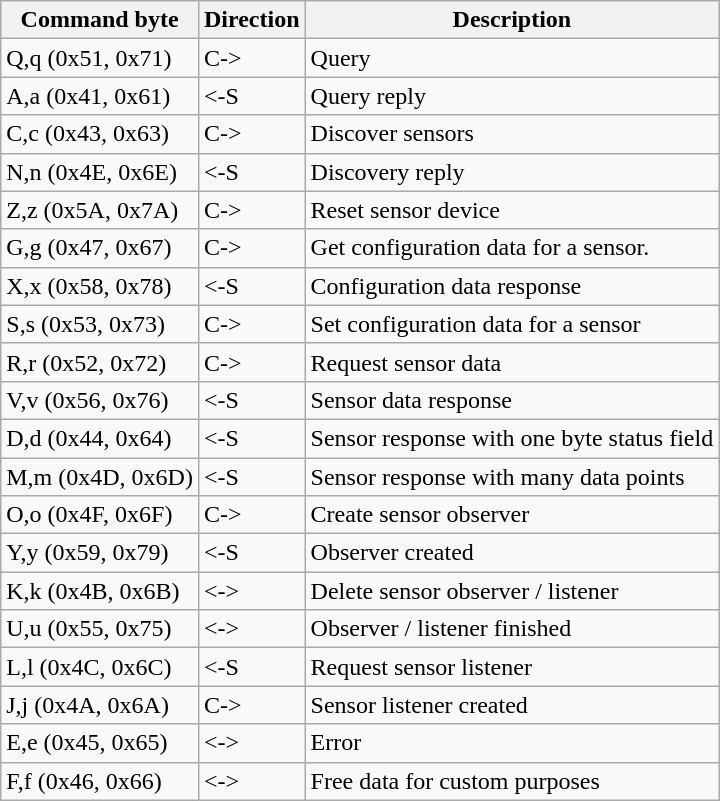<table class="wikitable">
<tr>
<th>Command byte</th>
<th>Direction</th>
<th>Description</th>
</tr>
<tr>
<td>Q,q (0x51, 0x71)</td>
<td>C-></td>
<td>Query</td>
</tr>
<tr>
<td>A,a (0x41, 0x61)</td>
<td><-S</td>
<td>Query reply</td>
</tr>
<tr>
<td>C,c (0x43, 0x63)</td>
<td>C-></td>
<td>Discover sensors</td>
</tr>
<tr>
<td>N,n (0x4E, 0x6E)</td>
<td><-S</td>
<td>Discovery reply</td>
</tr>
<tr>
<td>Z,z (0x5A, 0x7A)</td>
<td>C-></td>
<td>Reset sensor device</td>
</tr>
<tr>
<td>G,g (0x47, 0x67)</td>
<td>C-></td>
<td>Get configuration data for a sensor.</td>
</tr>
<tr>
<td>X,x (0x58, 0x78)</td>
<td><-S</td>
<td>Configuration data response</td>
</tr>
<tr>
<td>S,s (0x53, 0x73)</td>
<td>C-></td>
<td>Set configuration data for a sensor</td>
</tr>
<tr>
<td>R,r (0x52, 0x72)</td>
<td>C-></td>
<td>Request sensor data</td>
</tr>
<tr>
<td>V,v (0x56, 0x76)</td>
<td><-S</td>
<td>Sensor data response</td>
</tr>
<tr>
<td>D,d (0x44, 0x64)</td>
<td><-S</td>
<td>Sensor response with one byte status field</td>
</tr>
<tr>
<td>M,m (0x4D, 0x6D)</td>
<td><-S</td>
<td>Sensor response with many data points</td>
</tr>
<tr>
<td>O,o (0x4F, 0x6F)</td>
<td>C-></td>
<td>Create sensor observer</td>
</tr>
<tr>
<td>Y,y (0x59, 0x79)</td>
<td><-S</td>
<td>Observer created</td>
</tr>
<tr>
<td>K,k (0x4B, 0x6B)</td>
<td><-></td>
<td>Delete sensor observer / listener</td>
</tr>
<tr>
<td>U,u (0x55, 0x75)</td>
<td><-></td>
<td>Observer / listener finished</td>
</tr>
<tr>
<td>L,l (0x4C, 0x6C)</td>
<td><-S</td>
<td>Request sensor listener</td>
</tr>
<tr>
<td>J,j (0x4A, 0x6A)</td>
<td>C-></td>
<td>Sensor listener created</td>
</tr>
<tr>
<td>E,e (0x45, 0x65)</td>
<td><-></td>
<td>Error</td>
</tr>
<tr>
<td>F,f (0x46, 0x66)</td>
<td><-></td>
<td>Free data for custom purposes</td>
</tr>
</table>
